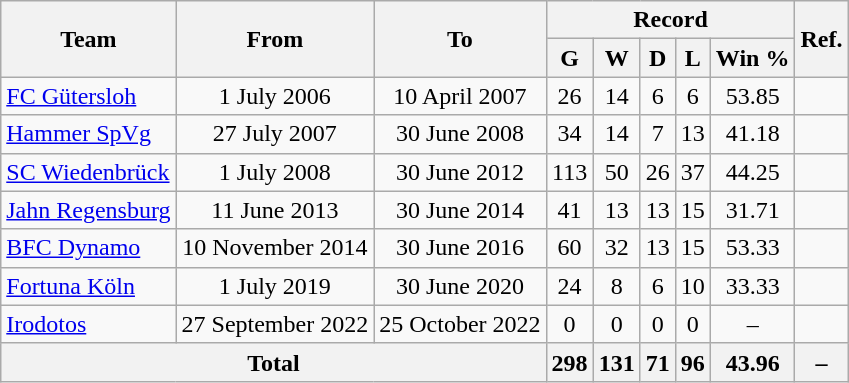<table class="wikitable">
<tr>
<th rowspan="2">Team</th>
<th rowspan="2">From</th>
<th rowspan="2">To</th>
<th colspan="5">Record</th>
<th rowspan="2">Ref.</th>
</tr>
<tr>
<th>G</th>
<th>W</th>
<th>D</th>
<th>L</th>
<th>Win %</th>
</tr>
<tr>
<td> <a href='#'>FC Gütersloh</a></td>
<td align="center">1 July 2006</td>
<td align="center">10 April 2007</td>
<td align="center">26</td>
<td align="center">14</td>
<td align="center">6</td>
<td align="center">6</td>
<td align="center">53.85</td>
<td align="center"></td>
</tr>
<tr>
<td> <a href='#'>Hammer SpVg</a></td>
<td align="center">27 July 2007</td>
<td align="center">30 June 2008</td>
<td align="center">34</td>
<td align="center">14</td>
<td align="center">7</td>
<td align="center">13</td>
<td align="center">41.18</td>
<td align="center"></td>
</tr>
<tr>
<td> <a href='#'>SC Wiedenbrück</a></td>
<td align="center">1 July 2008</td>
<td align="center">30 June 2012</td>
<td align="center">113</td>
<td align="center">50</td>
<td align="center">26</td>
<td align="center">37</td>
<td align="center">44.25</td>
<td align="center"></td>
</tr>
<tr>
<td> <a href='#'>Jahn Regensburg</a></td>
<td align="center">11 June 2013</td>
<td align="center">30 June 2014</td>
<td align="center">41</td>
<td align="center">13</td>
<td align="center">13</td>
<td align="center">15</td>
<td align="center">31.71</td>
<td align="center"></td>
</tr>
<tr>
<td> <a href='#'>BFC Dynamo</a></td>
<td align="center">10 November 2014</td>
<td align="center">30 June 2016</td>
<td align="center">60</td>
<td align="center">32</td>
<td align="center">13</td>
<td align="center">15</td>
<td align="center">53.33</td>
<td align="center"></td>
</tr>
<tr>
<td> <a href='#'>Fortuna Köln</a></td>
<td align="center">1 July 2019</td>
<td align="center">30 June 2020</td>
<td align="center">24</td>
<td align="center">8</td>
<td align="center">6</td>
<td align="center">10</td>
<td align="center">33.33</td>
<td align="center"></td>
</tr>
<tr>
<td> <a href='#'>Irodotos</a></td>
<td align="center">27 September 2022</td>
<td align="center">25 October 2022</td>
<td align="center">0</td>
<td align="center">0</td>
<td align="center">0</td>
<td align="center">0</td>
<td align="center">–</td>
<td align="center"></td>
</tr>
<tr>
<th colspan="3">Total</th>
<th>298</th>
<th>131</th>
<th>71</th>
<th>96</th>
<th>43.96</th>
<th>–</th>
</tr>
</table>
